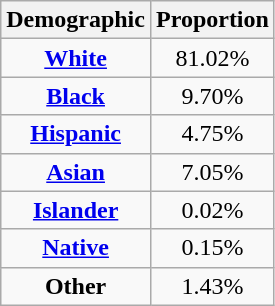<table class="wikitable floatright" style="text-align: center">
<tr>
<th>Demographic</th>
<th>Proportion</th>
</tr>
<tr>
<td><strong><a href='#'>White</a></strong></td>
<td>81.02%</td>
</tr>
<tr>
<td><strong><a href='#'>Black</a></strong></td>
<td>9.70%</td>
</tr>
<tr>
<td><strong><a href='#'>Hispanic</a></strong></td>
<td>4.75%</td>
</tr>
<tr>
<td><strong><a href='#'>Asian</a></strong></td>
<td>7.05%</td>
</tr>
<tr>
<td><strong><a href='#'>Islander</a></strong></td>
<td>0.02%</td>
</tr>
<tr>
<td><strong><a href='#'>Native</a></strong></td>
<td>0.15%</td>
</tr>
<tr>
<td><strong>Other</strong></td>
<td>1.43%</td>
</tr>
</table>
